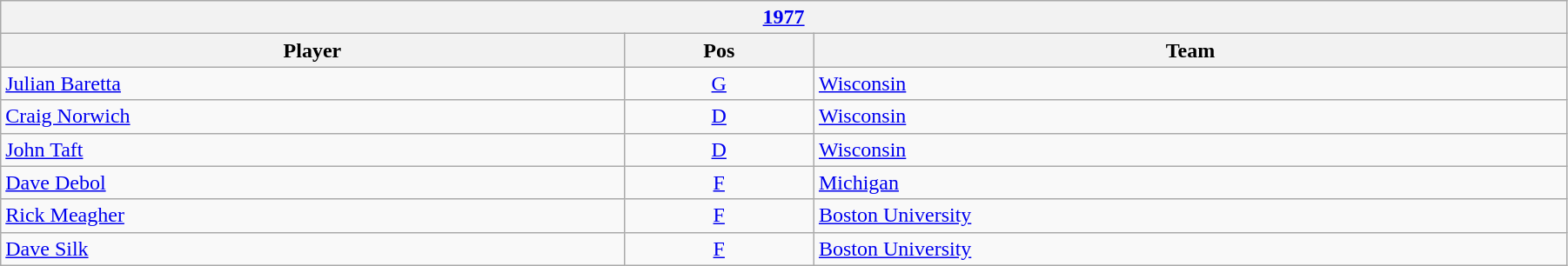<table class="wikitable" width=95%>
<tr>
<th colspan=3><a href='#'>1977</a></th>
</tr>
<tr>
<th>Player</th>
<th>Pos</th>
<th>Team</th>
</tr>
<tr>
<td><a href='#'>Julian Baretta</a></td>
<td style="text-align:center;"><a href='#'>G</a></td>
<td><a href='#'>Wisconsin</a></td>
</tr>
<tr>
<td><a href='#'>Craig Norwich</a></td>
<td style="text-align:center;"><a href='#'>D</a></td>
<td><a href='#'>Wisconsin</a></td>
</tr>
<tr>
<td><a href='#'>John Taft</a></td>
<td style="text-align:center;"><a href='#'>D</a></td>
<td><a href='#'>Wisconsin</a></td>
</tr>
<tr>
<td><a href='#'>Dave Debol</a></td>
<td style="text-align:center;"><a href='#'>F</a></td>
<td><a href='#'>Michigan</a></td>
</tr>
<tr>
<td><a href='#'>Rick Meagher</a></td>
<td style="text-align:center;"><a href='#'>F</a></td>
<td><a href='#'>Boston University</a></td>
</tr>
<tr>
<td><a href='#'>Dave Silk</a></td>
<td style="text-align:center;"><a href='#'>F</a></td>
<td><a href='#'>Boston University</a></td>
</tr>
</table>
